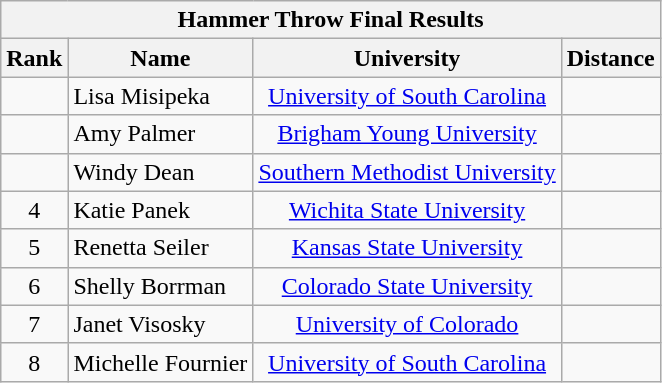<table class="wikitable sortable" style="text-align:center">
<tr>
<th colspan="4">Hammer Throw Final Results</th>
</tr>
<tr>
<th>Rank</th>
<th>Name</th>
<th>University</th>
<th>Distance</th>
</tr>
<tr>
<td></td>
<td align=left>Lisa Misipeka</td>
<td><a href='#'>University of South Carolina</a></td>
<td></td>
</tr>
<tr>
<td></td>
<td align=left>Amy Palmer</td>
<td><a href='#'>Brigham Young University</a></td>
<td></td>
</tr>
<tr>
<td></td>
<td align=left>Windy Dean</td>
<td><a href='#'>Southern Methodist University</a></td>
<td></td>
</tr>
<tr>
<td>4</td>
<td align=left>Katie Panek</td>
<td><a href='#'>Wichita State University</a></td>
<td></td>
</tr>
<tr>
<td>5</td>
<td align=left>Renetta Seiler</td>
<td><a href='#'>Kansas State University</a></td>
<td></td>
</tr>
<tr>
<td>6</td>
<td align=left>Shelly Borrman</td>
<td><a href='#'>Colorado State University</a></td>
<td></td>
</tr>
<tr>
<td>7</td>
<td align=left>Janet Visosky</td>
<td><a href='#'>University of Colorado</a></td>
<td></td>
</tr>
<tr>
<td>8</td>
<td align=left>Michelle Fournier</td>
<td><a href='#'>University of South Carolina</a></td>
<td></td>
</tr>
</table>
